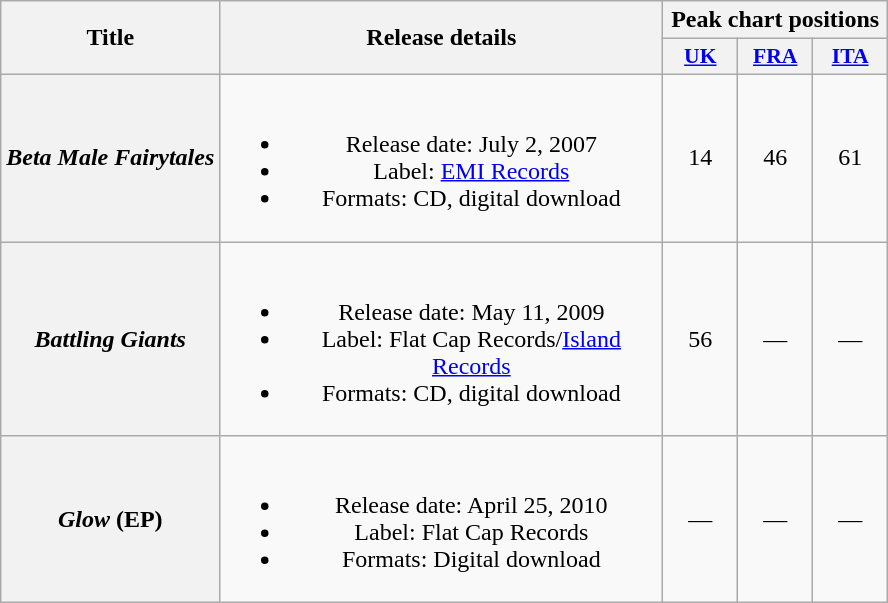<table class="wikitable plainrowheaders" style="text-align:center">
<tr>
<th scope="col" rowspan="2">Title</th>
<th scope="col" rowspan="2" style="width:18em;">Release details</th>
<th scope="col" colspan="3">Peak chart positions</th>
</tr>
<tr>
<th scope="col" style="width:3em;font-size:90%;"><a href='#'>UK</a><br></th>
<th scope="col" style="width:3em;font-size:90%;"><a href='#'>FRA</a><br></th>
<th scope="col" style="width:3em;font-size:90%;"><a href='#'>ITA</a><br></th>
</tr>
<tr>
<th scope="row"><em>Beta Male Fairytales</em></th>
<td><br><ul><li>Release date: July 2, 2007</li><li>Label: <a href='#'>EMI Records</a></li><li>Formats: CD, digital download</li></ul></td>
<td>14</td>
<td>46</td>
<td>61</td>
</tr>
<tr>
<th scope="row"><em>Battling Giants</em></th>
<td><br><ul><li>Release date: May 11, 2009</li><li>Label: Flat Cap Records/<a href='#'>Island Records</a></li><li>Formats: CD, digital download</li></ul></td>
<td>56</td>
<td>—</td>
<td>—</td>
</tr>
<tr>
<th scope="row"><em>Glow</em> (EP)</th>
<td><br><ul><li>Release date: April 25, 2010</li><li>Label: Flat Cap Records</li><li>Formats: Digital download</li></ul></td>
<td>—</td>
<td>—</td>
<td>—</td>
</tr>
</table>
